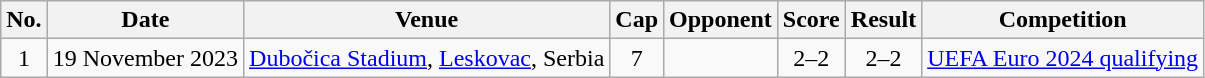<table class="wikitable">
<tr>
<th scope="col">No.</th>
<th scope="col">Date</th>
<th scope="col">Venue</th>
<th scope="col">Cap</th>
<th scope="col">Opponent</th>
<th scope="col">Score</th>
<th scope="col">Result</th>
<th scope="col">Competition</th>
</tr>
<tr>
<td align="center">1</td>
<td>19 November 2023</td>
<td><a href='#'>Dubočica Stadium</a>, <a href='#'>Leskovac</a>, Serbia</td>
<td align=center>7</td>
<td></td>
<td align="center">2–2</td>
<td align="center">2–2</td>
<td><a href='#'>UEFA Euro 2024 qualifying</a></td>
</tr>
</table>
